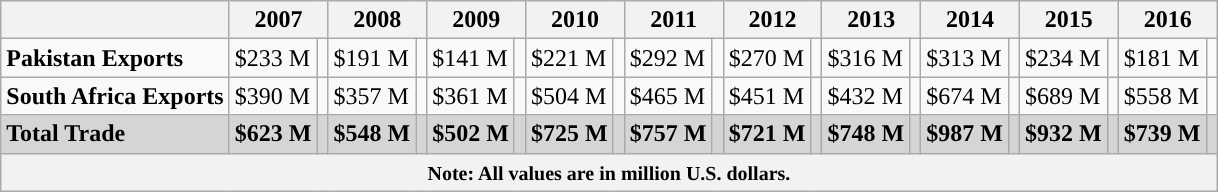<table class="wikitable">
<tr>
<th></th>
<th colspan="2">2007</th>
<th colspan="2">2008</th>
<th colspan="2">2009</th>
<th colspan="2">2010</th>
<th colspan="2">2011</th>
<th colspan="2">2012</th>
<th colspan="2">2013</th>
<th colspan="2">2014</th>
<th colspan="2">2015</th>
<th colspan="2">2016</th>
</tr>
<tr>
<td> <strong>Pakistan Exports</strong></td>
<td>$233 M</td>
<td></td>
<td>$191 M</td>
<td></td>
<td>$141 M</td>
<td></td>
<td>$221 M</td>
<td></td>
<td>$292 M</td>
<td></td>
<td>$270 M</td>
<td></td>
<td>$316 M</td>
<td></td>
<td>$313 M</td>
<td></td>
<td>$234 M</td>
<td></td>
<td>$181 M</td>
<td></td>
</tr>
<tr>
<td> <strong>South Africa Exports</strong></td>
<td>$390 M</td>
<td></td>
<td>$357 M</td>
<td></td>
<td>$361 M</td>
<td></td>
<td>$504 M</td>
<td></td>
<td>$465 M</td>
<td></td>
<td>$451 M</td>
<td></td>
<td>$432 M</td>
<td></td>
<td>$674 M</td>
<td></td>
<td>$689 M</td>
<td></td>
<td>$558 M</td>
<td></td>
</tr>
<tr>
<td style='background: #D5D5D5;'><strong>Total Trade</strong></td>
<td style='background: #D5D5D5;'><strong>$623 M</strong></td>
<td style='background: #D5D5D5;'></td>
<td style='background: #D5D5D5;'><strong>$548 M</strong></td>
<td style='background: #D5D5D5;'></td>
<td style='background: #D5D5D5;'><strong>$502 M</strong></td>
<td style='background: #D5D5D5;'></td>
<td style='background: #D5D5D5;'><strong>$725 M</strong></td>
<td style='background: #D5D5D5;'></td>
<td style='background: #D5D5D5;'><strong>$757 M</strong></td>
<td style='background: #D5D5D5;'></td>
<td style='background: #D5D5D5;'><strong>$721 M</strong></td>
<td style='background: #D5D5D5;'></td>
<td style='background: #D5D5D5;'><strong>$748 M</strong></td>
<td style='background: #D5D5D5;'></td>
<td style='background: #D5D5D5;'><strong>$987 M</strong></td>
<td style='background: #D5D5D5;'></td>
<td style='background: #D5D5D5;'><strong>$932 M</strong></td>
<td style='background: #D5D5D5;'></td>
<td style='background: #D5D5D5;'><strong>$739 M</strong></td>
<td style='background: #D5D5D5;'></td>
</tr>
<tr>
<th colspan="21"><small>Note: All values are in million U.S. dollars.</small></th>
</tr>
</table>
